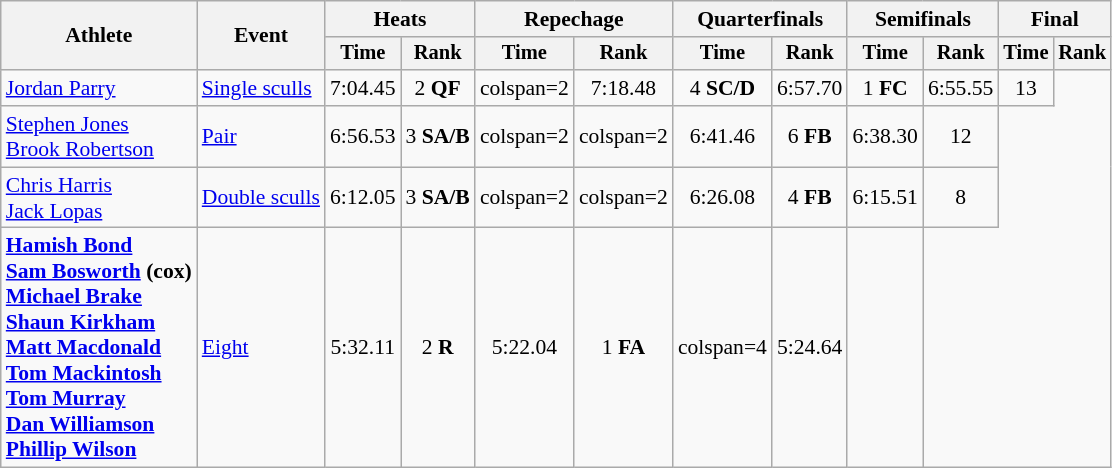<table class="wikitable" style="font-size:90%">
<tr>
<th rowspan="2">Athlete</th>
<th rowspan="2">Event</th>
<th colspan="2">Heats</th>
<th colspan="2">Repechage</th>
<th colspan="2">Quarterfinals</th>
<th colspan="2">Semifinals</th>
<th colspan="2">Final</th>
</tr>
<tr style="font-size:95%">
<th>Time</th>
<th>Rank</th>
<th>Time</th>
<th>Rank</th>
<th>Time</th>
<th>Rank</th>
<th>Time</th>
<th>Rank</th>
<th>Time</th>
<th>Rank</th>
</tr>
<tr align=center>
<td align=left><a href='#'>Jordan Parry</a></td>
<td align=left><a href='#'>Single sculls</a></td>
<td>7:04.45</td>
<td>2 <strong>QF</strong></td>
<td>colspan=2 </td>
<td>7:18.48</td>
<td>4 <strong>SC/D</strong></td>
<td>6:57.70</td>
<td>1 <strong>FC</strong></td>
<td>6:55.55</td>
<td>13</td>
</tr>
<tr align=center>
<td align=left><a href='#'>Stephen Jones</a><br><a href='#'>Brook Robertson</a></td>
<td align=left><a href='#'>Pair</a></td>
<td>6:56.53</td>
<td>3 <strong>SA/B</strong></td>
<td>colspan=2 </td>
<td>colspan=2 </td>
<td>6:41.46</td>
<td>6 <strong>FB</strong></td>
<td>6:38.30</td>
<td>12</td>
</tr>
<tr align=center>
<td align=left><a href='#'>Chris Harris</a><br><a href='#'>Jack Lopas</a></td>
<td align=left><a href='#'>Double sculls</a></td>
<td>6:12.05</td>
<td>3 <strong>SA/B</strong></td>
<td>colspan=2 </td>
<td>colspan=2 </td>
<td>6:26.08</td>
<td>4 <strong>FB</strong></td>
<td>6:15.51</td>
<td>8</td>
</tr>
<tr align=center>
<td align=left><strong><a href='#'>Hamish Bond</a><br><a href='#'>Sam Bosworth</a> (cox)<br><a href='#'>Michael Brake</a><br><a href='#'>Shaun Kirkham</a><br><a href='#'>Matt Macdonald</a><br><a href='#'>Tom Mackintosh</a><br><a href='#'>Tom Murray</a><br><a href='#'>Dan Williamson</a><br><a href='#'>Phillip Wilson</a></strong></td>
<td align=left><a href='#'>Eight</a></td>
<td>5:32.11</td>
<td>2 <strong>R</strong></td>
<td>5:22.04</td>
<td>1 <strong>FA</strong></td>
<td>colspan=4 </td>
<td>5:24.64</td>
<td></td>
</tr>
</table>
